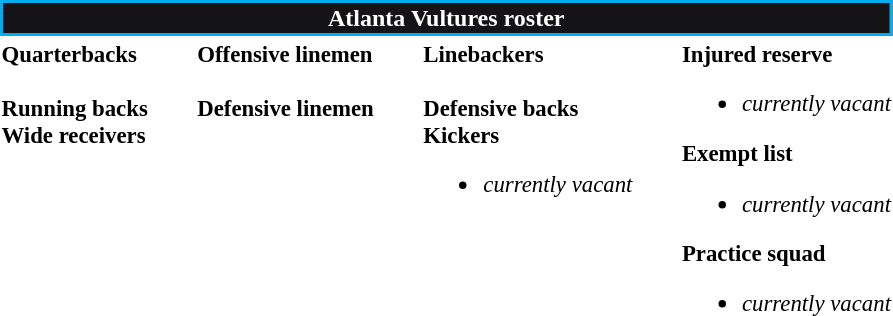<table class="toccolours" style="text-align: left;">
<tr>
<th colspan="7" style="text-align:center; background-color:#141416; color:white; border:2px solid #00ADEF;">Atlanta Vultures roster</th>
</tr>
<tr>
<td style="font-size: 95%;vertical-align:top;"><strong>Quarterbacks</strong><br>
<br><strong>Running backs</strong>


<br><strong>Wide receivers</strong>






</td>
<td style="width: 25px;"></td>
<td style="font-size: 95%;vertical-align:top;"><strong>Offensive linemen</strong><br>


<br><strong>Defensive linemen</strong>


</td>
<td style="width: 25px;"></td>
<td style="font-size: 95%;vertical-align:top;"><strong>Linebackers</strong><br>

<br><strong>Defensive backs</strong>




<br><strong>Kickers</strong><ul><li><em>currently vacant</em></li></ul></td>
<td style="width: 25px;"></td>
<td style="font-size: 95%;vertical-align:top;"><strong>Injured reserve</strong><br><ul><li><em>currently vacant</em></li></ul><strong>Exempt list</strong><ul><li><em>currently vacant</em></li></ul><strong>Practice squad</strong><ul><li><em>currently vacant</em></li></ul></td>
</tr>
<tr>
</tr>
</table>
